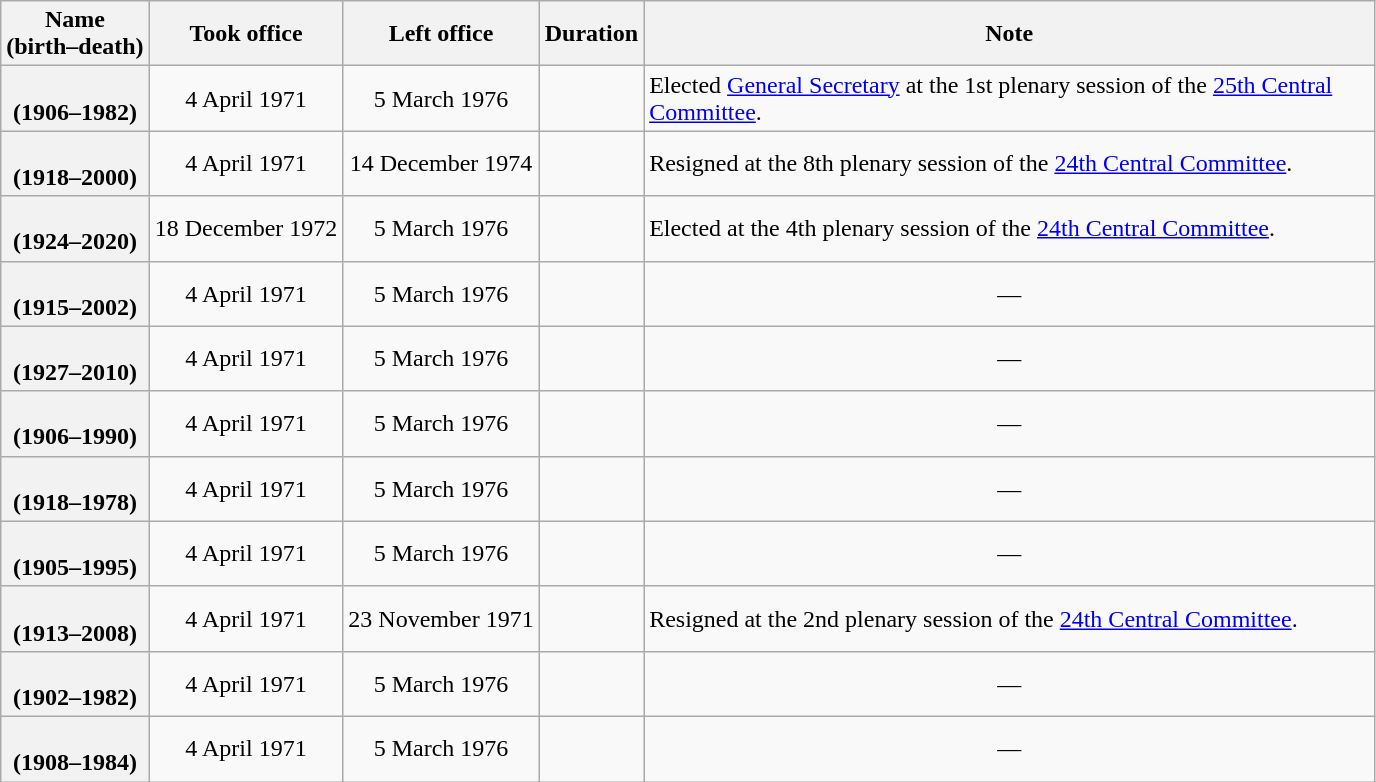<table class="wikitable plainrowheaders sortable" style="text-align:center;" border="1">
<tr>
<th scope="col">Name<br>(birth–death)</th>
<th scope="col">Took office</th>
<th scope="col">Left office</th>
<th scope="col">Duration</th>
<th scope="col" style="width:30em;">Note</th>
</tr>
<tr>
<th scope="row"><br>(1906–1982)</th>
<td>4 April 1971</td>
<td>5 March 1976</td>
<td></td>
<td align="left">Elected <a href='#'>General Secretary</a> at the 1st plenary session of the <a href='#'>25th Central Committee</a>.</td>
</tr>
<tr>
<th scope="row"><br>(1918–2000)</th>
<td>4 April 1971</td>
<td>14 December 1974</td>
<td></td>
<td align="left">Resigned at the 8th plenary session of the <a href='#'>24th Central Committee</a>.</td>
</tr>
<tr>
<th scope="row"><br>(1924–2020)</th>
<td>18 December 1972</td>
<td>5 March 1976</td>
<td></td>
<td align="left">Elected at the 4th plenary session of the <a href='#'>24th Central Committee</a>.</td>
</tr>
<tr>
<th scope="row"><br>(1915–2002)</th>
<td>4 April 1971</td>
<td>5 March 1976</td>
<td></td>
<td>—</td>
</tr>
<tr>
<th scope="row"><br>(1927–2010)</th>
<td>4 April 1971</td>
<td>5 March 1976</td>
<td></td>
<td>—</td>
</tr>
<tr>
<th scope="row"><br>(1906–1990)</th>
<td>4 April 1971</td>
<td>5 March 1976</td>
<td></td>
<td>—</td>
</tr>
<tr>
<th scope="row"><br>(1918–1978)</th>
<td>4 April 1971</td>
<td>5 March 1976</td>
<td></td>
<td>—</td>
</tr>
<tr>
<th scope="row"><br>(1905–1995)</th>
<td>4 April 1971</td>
<td>5 March 1976</td>
<td></td>
<td>—</td>
</tr>
<tr>
<th scope="row"><br>(1913–2008)</th>
<td>4 April 1971</td>
<td>23 November 1971</td>
<td></td>
<td align="left">Resigned at the 2nd plenary session of the <a href='#'>24th Central Committee</a>.</td>
</tr>
<tr>
<th scope="row"><br>(1902–1982)</th>
<td>4 April 1971</td>
<td>5 March 1976</td>
<td></td>
<td>—</td>
</tr>
<tr>
<th scope="row"><br>(1908–1984)</th>
<td>4 April 1971</td>
<td>5 March 1976</td>
<td></td>
<td>—</td>
</tr>
</table>
